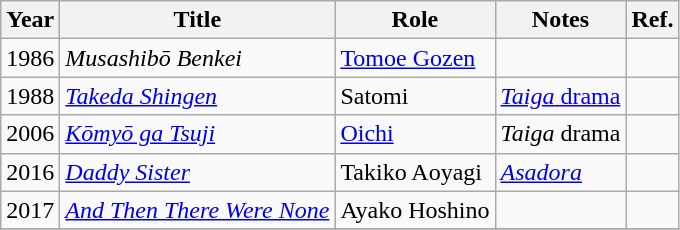<table class="wikitable">
<tr>
<th>Year</th>
<th>Title</th>
<th>Role</th>
<th>Notes</th>
<th>Ref.</th>
</tr>
<tr>
<td>1986</td>
<td><em>Musashibō Benkei</em></td>
<td><a href='#'>Tomoe Gozen</a></td>
<td></td>
<td></td>
</tr>
<tr>
<td>1988</td>
<td><em><a href='#'>Takeda Shingen</a></em></td>
<td>Satomi</td>
<td><a href='#'><em>Taiga</em> drama</a></td>
<td></td>
</tr>
<tr>
<td>2006</td>
<td><em><a href='#'>Kōmyō ga Tsuji</a></em></td>
<td><a href='#'>Oichi</a></td>
<td><em>Taiga</em> drama</td>
<td></td>
</tr>
<tr>
<td>2016</td>
<td><em><a href='#'>Daddy Sister</a></em></td>
<td>Takiko Aoyagi</td>
<td><em><a href='#'>Asadora</a></em></td>
<td></td>
</tr>
<tr>
<td>2017</td>
<td><em><a href='#'>And Then There Were None</a></em></td>
<td>Ayako Hoshino</td>
<td></td>
<td></td>
</tr>
<tr>
</tr>
</table>
